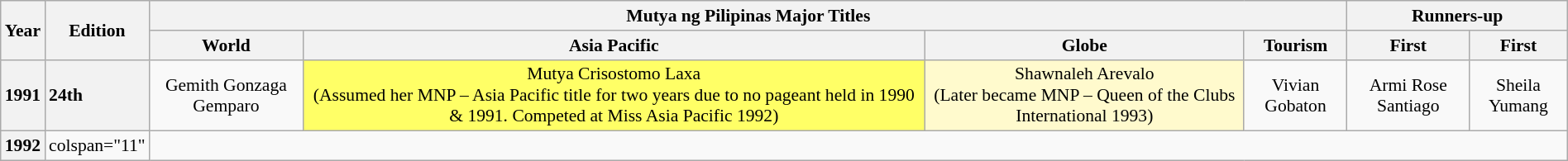<table class="wikitable" style="text-align:center; font-size:90%; line-height:17px; width:100%;">
<tr>
<th width:03%;" scope="col" rowspan="2">Year</th>
<th width:03%;" scope="col" rowspan="2">Edition</th>
<th width:08%;" scope="col" colspan="4">Mutya ng Pilipinas Major Titles</th>
<th width:05%;" scope="col" colspan="2">Runners-up</th>
</tr>
<tr>
<th width:12%;" scope="col">World</th>
<th width:12%;" scope="col">Asia Pacific</th>
<th width:12%;" scope="col">Globe</th>
<th width:12%;" scope="col">Tourism</th>
<th width:12%;" scope="col">First</th>
<th width:12%;" scope="col">First</th>
</tr>
<tr>
<th style="text-align:left;">1991</th>
<th style="text-align:left;">24th</th>
<td>Gemith Gonzaga Gemparo</td>
<td style="background:#ff6;">Mutya Crisostomo Laxa <br>(Assumed her MNP – Asia Pacific title for two years due to no pageant held in 1990 & 1991. Competed at Miss Asia Pacific 1992)</td>
<td style="background:#FFFACD;">Shawnaleh Arevalo <br>(Later became MNP – Queen of the Clubs International 1993)</td>
<td>Vivian Gobaton</td>
<td>Armi Rose Santiago</td>
<td>Sheila Yumang</td>
</tr>
<tr>
<th style="text-align:left;">1992</th>
<td>colspan="11" </td>
</tr>
</table>
